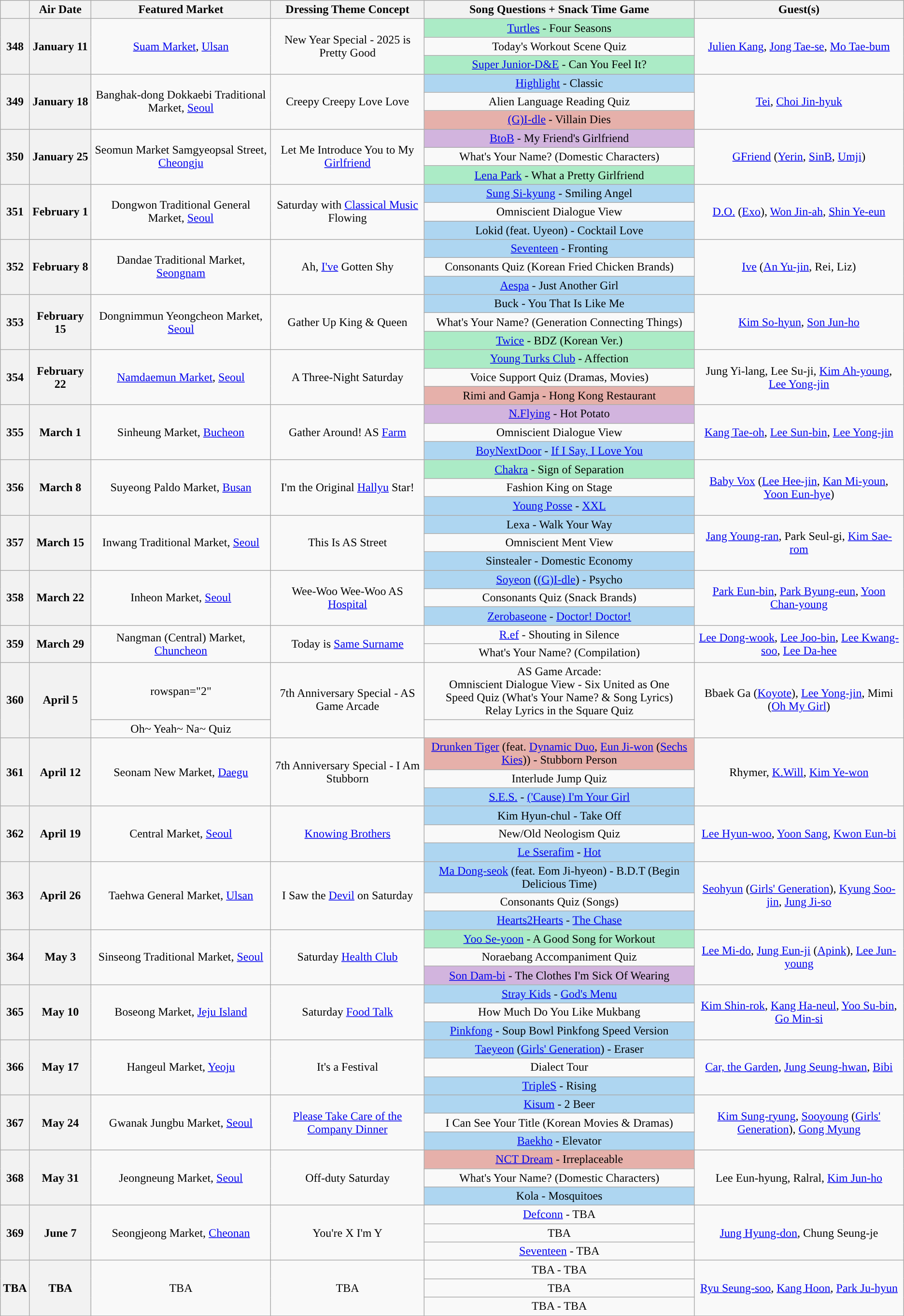<table class="wikitable plainrowheaders" style="text-align:center">
<tr>
<th></th>
<th>Air Date</th>
<th>Featured Market</th>
<th>Dressing Theme Concept</th>
<th>Song Questions + Snack Time Game</th>
<th>Guest(s)</th>
</tr>
<tr>
<th rowspan="3">348<br></th>
<th rowspan="3">January 11</th>
<td rowspan="3"><a href='#'>Suam Market</a>, <a href='#'>Ulsan</a></td>
<td rowspan="3">New Year Special - 2025 is Pretty Good</td>
<td style="background:#abebc6;"><a href='#'>Turtles</a> - Four Seasons</td>
<td rowspan="3"><a href='#'>Julien Kang</a>, <a href='#'>Jong Tae-se</a>, <a href='#'>Mo Tae-bum</a></td>
</tr>
<tr>
<td>Today's Workout Scene Quiz</td>
</tr>
<tr>
<td style="background:#abebc6;"><a href='#'>Super Junior-D&E</a> - Can You Feel It?</td>
</tr>
<tr>
<th rowspan="3">349</th>
<th rowspan="3">January 18</th>
<td rowspan="3">Banghak-dong Dokkaebi Traditional Market, <a href='#'>Seoul</a></td>
<td rowspan="3">Creepy Creepy Love Love</td>
<td style="background:#aed6f1;"><a href='#'>Highlight</a> - Classic</td>
<td rowspan="3"><a href='#'>Tei</a>, <a href='#'>Choi Jin-hyuk</a></td>
</tr>
<tr>
<td>Alien Language Reading Quiz</td>
</tr>
<tr>
<td style="background:#e6b0aa;"><a href='#'>(G)I-dle</a> - Villain Dies</td>
</tr>
<tr>
<th rowspan="3">350</th>
<th rowspan="3">January 25</th>
<td rowspan="3">Seomun Market Samgyeopsal Street, <a href='#'>Cheongju</a></td>
<td rowspan="3">Let Me Introduce You to My <a href='#'>Girlfriend</a></td>
<td style="background:#d2b4de"><a href='#'>BtoB</a> - My Friend's Girlfriend</td>
<td rowspan="3"><a href='#'>GFriend</a> (<a href='#'>Yerin</a>, <a href='#'>SinB</a>, <a href='#'>Umji</a>)</td>
</tr>
<tr>
<td>What's Your Name? (Domestic Characters)</td>
</tr>
<tr>
<td style="background:#abebc6;"><a href='#'>Lena Park</a> - What a Pretty Girlfriend</td>
</tr>
<tr>
<th rowspan="3">351</th>
<th rowspan="3">February 1</th>
<td rowspan="3">Dongwon Traditional General Market, <a href='#'>Seoul</a></td>
<td rowspan="3">Saturday with <a href='#'>Classical Music</a> Flowing</td>
<td style="background:#aed6f1;"><a href='#'>Sung Si-kyung</a> - Smiling Angel</td>
<td rowspan="3"><a href='#'>D.O.</a> (<a href='#'>Exo</a>), <a href='#'>Won Jin-ah</a>, <a href='#'>Shin Ye-eun</a></td>
</tr>
<tr>
<td>Omniscient Dialogue View</td>
</tr>
<tr>
<td style="background:#aed6f1;">Lokid (feat. Uyeon) - Cocktail Love</td>
</tr>
<tr>
<th rowspan="3">352</th>
<th rowspan="3">February 8</th>
<td rowspan="3">Dandae Traditional Market, <a href='#'>Seongnam</a></td>
<td rowspan="3">Ah, <a href='#'>I've</a> Gotten Shy</td>
<td style="background:#aed6f1;"><a href='#'>Seventeen</a> - Fronting</td>
<td rowspan="3"><a href='#'>Ive</a> (<a href='#'>An Yu-jin</a>, Rei, Liz)</td>
</tr>
<tr>
<td>Consonants Quiz (Korean Fried Chicken Brands)</td>
</tr>
<tr>
<td style="background:#aed6f1;"><a href='#'>Aespa</a> - Just Another Girl</td>
</tr>
<tr>
<th rowspan="3">353</th>
<th rowspan="3">February 15</th>
<td rowspan="3">Dongnimmun Yeongcheon Market, <a href='#'>Seoul</a></td>
<td rowspan="3">Gather Up King & Queen</td>
<td style="background:#aed6f1;">Buck - You That Is Like Me</td>
<td rowspan="3"><a href='#'>Kim So-hyun</a>, <a href='#'>Son Jun-ho</a></td>
</tr>
<tr>
<td>What's Your Name? (Generation Connecting Things)</td>
</tr>
<tr>
<td style="background:#abebc6;"><a href='#'>Twice</a> - BDZ (Korean Ver.)</td>
</tr>
<tr>
<th rowspan="3">354</th>
<th rowspan="3">February 22</th>
<td rowspan="3"><a href='#'>Namdaemun Market</a>, <a href='#'>Seoul</a></td>
<td rowspan="3">A Three-Night Saturday</td>
<td style="background:#abebc6;"><a href='#'>Young Turks Club</a> - Affection</td>
<td rowspan="3">Jung Yi-lang, Lee Su-ji, <a href='#'>Kim Ah-young</a>, <a href='#'>Lee Yong-jin</a></td>
</tr>
<tr>
<td>Voice Support Quiz (Dramas, Movies)</td>
</tr>
<tr>
<td style="background:#e6b0aa;">Rimi and Gamja - Hong Kong Restaurant</td>
</tr>
<tr>
<th rowspan="3">355</th>
<th rowspan="3">March 1</th>
<td rowspan="3">Sinheung Market, <a href='#'>Bucheon</a></td>
<td rowspan="3">Gather Around! AS <a href='#'>Farm</a></td>
<td style="background:#d2b4de"><a href='#'>N.Flying</a> - Hot Potato</td>
<td rowspan="3"><a href='#'>Kang Tae-oh</a>, <a href='#'>Lee Sun-bin</a>, <a href='#'>Lee Yong-jin</a></td>
</tr>
<tr>
<td>Omniscient Dialogue View</td>
</tr>
<tr>
<td style="background:#aed6f1;"><a href='#'>BoyNextDoor</a> - <a href='#'>If I Say, I Love You</a></td>
</tr>
<tr>
<th rowspan="3">356</th>
<th rowspan="3">March 8</th>
<td rowspan="3">Suyeong Paldo Market, <a href='#'>Busan</a></td>
<td rowspan="3">I'm the Original <a href='#'>Hallyu</a> Star!</td>
<td style="background:#abebc6;"><a href='#'>Chakra</a> - Sign of Separation</td>
<td rowspan="3"><a href='#'>Baby Vox</a> (<a href='#'>Lee Hee-jin</a>, <a href='#'>Kan Mi-youn</a>, <a href='#'>Yoon Eun-hye</a>)</td>
</tr>
<tr>
<td>Fashion King on Stage</td>
</tr>
<tr>
<td style="background:#aed6f1;"><a href='#'>Young Posse</a> - <a href='#'>XXL</a></td>
</tr>
<tr>
<th rowspan="3">357</th>
<th rowspan="3">March 15</th>
<td rowspan="3">Inwang Traditional Market, <a href='#'>Seoul</a></td>
<td rowspan="3">This Is AS Street</td>
<td style="background:#aed6f1;">Lexa - Walk Your Way</td>
<td rowspan="3"><a href='#'>Jang Young-ran</a>, Park Seul-gi, <a href='#'>Kim Sae-rom</a></td>
</tr>
<tr>
<td>Omniscient Ment View</td>
</tr>
<tr>
<td style="background:#aed6f1;">Sinstealer - Domestic Economy</td>
</tr>
<tr>
<th rowspan="3">358</th>
<th rowspan="3">March 22</th>
<td rowspan="3">Inheon Market, <a href='#'>Seoul</a></td>
<td rowspan="3">Wee-Woo Wee-Woo AS <a href='#'>Hospital</a></td>
<td style="background:#aed6f1;"><a href='#'>Soyeon</a> (<a href='#'>(G)I-dle</a>) - Psycho</td>
<td rowspan="3"><a href='#'>Park Eun-bin</a>, <a href='#'>Park Byung-eun</a>, <a href='#'>Yoon Chan-young</a></td>
</tr>
<tr>
<td>Consonants Quiz (Snack Brands)</td>
</tr>
<tr>
<td style="background:#aed6f1;"><a href='#'>Zerobaseone</a> - <a href='#'>Doctor! Doctor!</a></td>
</tr>
<tr>
<th rowspan="2">359</th>
<th rowspan="2">March 29</th>
<td rowspan="2">Nangman (Central) Market, <a href='#'>Chuncheon</a></td>
<td rowspan="2">Today is <a href='#'>Same Surname</a></td>
<td><a href='#'>R.ef</a> - Shouting in Silence</td>
<td rowspan="2"><a href='#'>Lee Dong-wook</a>, <a href='#'>Lee Joo-bin</a>, <a href='#'>Lee Kwang-soo</a>, <a href='#'>Lee Da-hee</a></td>
</tr>
<tr>
<td>What's Your Name? (Compilation)</td>
</tr>
<tr>
<th rowspan="2">360</th>
<th rowspan="2">April 5</th>
<td>rowspan="2" </td>
<td rowspan="2">7th Anniversary Special - AS Game Arcade</td>
<td>AS Game Arcade:<br>Omniscient Dialogue View - Six United as One<br>Speed Quiz (What's Your Name? & Song Lyrics)<br>Relay Lyrics in the Square Quiz</td>
<td rowspan="2">Bbaek Ga (<a href='#'>Koyote</a>), <a href='#'>Lee Yong-jin</a>, Mimi (<a href='#'>Oh My Girl</a>)</td>
</tr>
<tr>
<td>Oh~ Yeah~ Na~ Quiz</td>
</tr>
<tr>
<th rowspan="3">361</th>
<th rowspan="3">April 12</th>
<td rowspan="3">Seonam New Market, <a href='#'>Daegu</a></td>
<td rowspan="3">7th Anniversary Special - I Am Stubborn</td>
<td style="background:#e6b0aa;"><a href='#'>Drunken Tiger</a> (feat. <a href='#'>Dynamic Duo</a>, <a href='#'>Eun Ji-won</a> (<a href='#'>Sechs Kies</a>)) - Stubborn Person</td>
<td rowspan="3">Rhymer, <a href='#'>K.Will</a>, <a href='#'>Kim Ye-won</a></td>
</tr>
<tr>
<td>Interlude Jump Quiz</td>
</tr>
<tr>
<td style="background:#aed6f1;"><a href='#'>S.E.S.</a> - <a href='#'>('Cause) I'm Your Girl</a></td>
</tr>
<tr>
<th rowspan="3">362</th>
<th rowspan="3">April 19</th>
<td rowspan="3">Central Market, <a href='#'>Seoul</a></td>
<td rowspan="3"><a href='#'>Knowing Brothers</a></td>
<td style="background:#aed6f1;">Kim Hyun-chul - Take Off</td>
<td rowspan="3"><a href='#'>Lee Hyun-woo</a>, <a href='#'>Yoon Sang</a>, <a href='#'>Kwon Eun-bi</a></td>
</tr>
<tr>
<td>New/Old Neologism Quiz</td>
</tr>
<tr>
<td style="background:#aed6f1;"><a href='#'>Le Sserafim</a> - <a href='#'>Hot</a></td>
</tr>
<tr>
<th rowspan="3">363</th>
<th rowspan="3">April 26</th>
<td rowspan="3">Taehwa General Market, <a href='#'>Ulsan</a></td>
<td rowspan="3">I Saw the <a href='#'>Devil</a> on Saturday</td>
<td style="background:#aed6f1;"><a href='#'>Ma Dong-seok</a> (feat. Eom Ji-hyeon) - B.D.T (Begin Delicious Time)</td>
<td rowspan="3"><a href='#'>Seohyun</a> (<a href='#'>Girls' Generation</a>), <a href='#'>Kyung Soo-jin</a>, <a href='#'>Jung Ji-so</a></td>
</tr>
<tr>
<td>Consonants Quiz (Songs)</td>
</tr>
<tr>
<td style="background:#aed6f1;"><a href='#'>Hearts2Hearts</a> - <a href='#'>The Chase</a></td>
</tr>
<tr>
<th rowspan="3">364</th>
<th rowspan="3">May 3</th>
<td rowspan="3">Sinseong Traditional Market, <a href='#'>Seoul</a></td>
<td rowspan="3">Saturday <a href='#'>Health Club</a></td>
<td style="background:#abebc6;"><a href='#'>Yoo Se-yoon</a> - A Good Song for Workout</td>
<td rowspan="3"><a href='#'>Lee Mi-do</a>, <a href='#'>Jung Eun-ji</a> (<a href='#'>Apink</a>), <a href='#'>Lee Jun-young</a></td>
</tr>
<tr>
<td>Noraebang Accompaniment Quiz</td>
</tr>
<tr>
<td style="background:#d2b4de"><a href='#'>Son Dam-bi</a> - The Clothes I'm Sick Of Wearing</td>
</tr>
<tr>
<th rowspan="3">365</th>
<th rowspan="3">May 10</th>
<td rowspan="3">Boseong Market, <a href='#'>Jeju Island</a></td>
<td rowspan="3">Saturday <a href='#'>Food Talk</a></td>
<td style="background:#aed6f1;"><a href='#'>Stray Kids</a> - <a href='#'>God's Menu</a></td>
<td rowspan="3"><a href='#'>Kim Shin-rok</a>, <a href='#'>Kang Ha-neul</a>, <a href='#'>Yoo Su-bin</a>, <a href='#'>Go Min-si</a></td>
</tr>
<tr>
<td>How Much Do You Like Mukbang</td>
</tr>
<tr>
<td style="background:#aed6f1;"><a href='#'>Pinkfong</a> - Soup Bowl Pinkfong Speed Version</td>
</tr>
<tr>
<th rowspan="3">366</th>
<th rowspan="3">May 17</th>
<td rowspan="3">Hangeul Market, <a href='#'>Yeoju</a></td>
<td rowspan="3">It's a Festival</td>
<td style="background:#aed6f1;"><a href='#'>Taeyeon</a> (<a href='#'>Girls' Generation</a>) - Eraser</td>
<td rowspan="3"><a href='#'>Car, the Garden</a>, <a href='#'>Jung Seung-hwan</a>, <a href='#'>Bibi</a></td>
</tr>
<tr>
<td>Dialect Tour</td>
</tr>
<tr>
<td style="background:#aed6f1;"><a href='#'>TripleS</a> - Rising</td>
</tr>
<tr>
<th rowspan="3">367</th>
<th rowspan="3">May 24</th>
<td rowspan="3">Gwanak Jungbu Market, <a href='#'>Seoul</a></td>
<td rowspan="3"><a href='#'>Please Take Care of the Company Dinner</a></td>
<td style="background:#aed6f1;"><a href='#'>Kisum</a> - 2 Beer</td>
<td rowspan="3"><a href='#'>Kim Sung-ryung</a>, <a href='#'>Sooyoung</a> (<a href='#'>Girls' Generation</a>), <a href='#'>Gong Myung</a></td>
</tr>
<tr>
<td>I Can See Your Title (Korean Movies & Dramas)</td>
</tr>
<tr>
<td style="background:#aed6f1;"><a href='#'>Baekho</a> - Elevator</td>
</tr>
<tr>
<th rowspan="3">368</th>
<th rowspan="3">May 31</th>
<td rowspan="3">Jeongneung Market, <a href='#'>Seoul</a></td>
<td rowspan="3">Off-duty Saturday</td>
<td style="background:#e6b0aa;"><a href='#'>NCT Dream</a> - Irreplaceable</td>
<td rowspan="3">Lee Eun-hyung, Ralral, <a href='#'>Kim Jun-ho</a></td>
</tr>
<tr>
<td>What's Your Name? (Domestic Characters)</td>
</tr>
<tr>
<td style="background:#aed6f1;">Kola - Mosquitoes</td>
</tr>
<tr>
<th rowspan="3">369</th>
<th rowspan="3">June 7</th>
<td rowspan="3">Seongjeong Market, <a href='#'>Cheonan</a></td>
<td rowspan="3">You're X I'm Y</td>
<td><a href='#'>Defconn</a> - TBA</td>
<td rowspan="3"><a href='#'>Jung Hyung-don</a>, Chung Seung-je</td>
</tr>
<tr>
<td>TBA</td>
</tr>
<tr>
<td><a href='#'>Seventeen</a> - TBA</td>
</tr>
<tr>
<th rowspan="3">TBA</th>
<th rowspan="3">TBA</th>
<td rowspan="3">TBA</td>
<td rowspan="3">TBA</td>
<td>TBA - TBA</td>
<td rowspan="3"><a href='#'>Ryu Seung-soo</a>, <a href='#'>Kang Hoon</a>, <a href='#'>Park Ju-hyun</a></td>
</tr>
<tr>
<td>TBA</td>
</tr>
<tr>
<td>TBA - TBA</td>
</tr>
<tr>
</tr>
</table>
